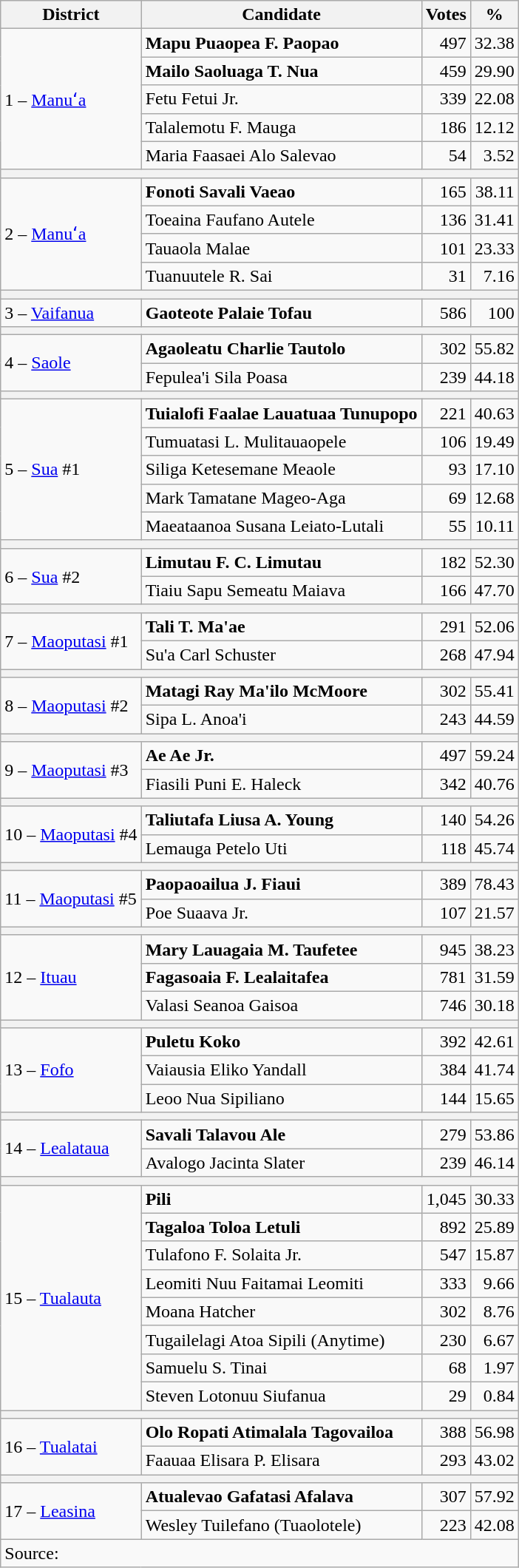<table class=wikitable style=text-align:right>
<tr>
<th>District</th>
<th>Candidate</th>
<th>Votes</th>
<th>%</th>
</tr>
<tr>
<td align=left rowspan=5>1 – <a href='#'>Manuʻa</a></td>
<td align=left><strong>Mapu Puaopea F. Paopao</strong></td>
<td>497</td>
<td>32.38</td>
</tr>
<tr>
<td align=left><strong>Mailo Saoluaga T. Nua</strong></td>
<td>459</td>
<td>29.90</td>
</tr>
<tr>
<td align=left>Fetu Fetui Jr.</td>
<td>339</td>
<td>22.08</td>
</tr>
<tr>
<td align=left>Talalemotu F. Mauga</td>
<td>186</td>
<td>12.12</td>
</tr>
<tr>
<td align=left>Maria Faasaei Alo Salevao</td>
<td>54</td>
<td>3.52</td>
</tr>
<tr>
<th colspan=4></th>
</tr>
<tr>
<td align=left rowspan=4>2 – <a href='#'>Manuʻa</a></td>
<td align=left><strong>Fonoti Savali Vaeao</strong></td>
<td>165</td>
<td>38.11</td>
</tr>
<tr>
<td align=left>Toeaina Faufano Autele</td>
<td>136</td>
<td>31.41</td>
</tr>
<tr>
<td align=left>Tauaola Malae</td>
<td>101</td>
<td>23.33</td>
</tr>
<tr>
<td align=left>Tuanuutele R. Sai</td>
<td>31</td>
<td>7.16</td>
</tr>
<tr>
<th colspan=4></th>
</tr>
<tr>
<td align=left>3 – <a href='#'>Vaifanua</a></td>
<td align=left><strong>Gaoteote Palaie Tofau</strong></td>
<td>586</td>
<td>100</td>
</tr>
<tr>
<th colspan=4></th>
</tr>
<tr>
<td align=left rowspan=2>4 – <a href='#'>Saole</a></td>
<td align=left><strong>Agaoleatu Charlie Tautolo</strong></td>
<td>302</td>
<td>55.82</td>
</tr>
<tr>
<td align=left>Fepulea'i Sila Poasa</td>
<td>239</td>
<td>44.18</td>
</tr>
<tr>
<th colspan=4></th>
</tr>
<tr>
<td align=left rowspan=5>5 – <a href='#'>Sua</a> #1</td>
<td align=left><strong>Tuialofi Faalae Lauatuaa Tunupopo</strong></td>
<td>221</td>
<td>40.63</td>
</tr>
<tr>
<td align=left>Tumuatasi L. Mulitauaopele</td>
<td>106</td>
<td>19.49</td>
</tr>
<tr>
<td align=left>Siliga Ketesemane Meaole</td>
<td>93</td>
<td>17.10</td>
</tr>
<tr>
<td align=left>Mark Tamatane Mageo-Aga</td>
<td>69</td>
<td>12.68</td>
</tr>
<tr>
<td align=left>Maeataanoa Susana Leiato-Lutali</td>
<td>55</td>
<td>10.11</td>
</tr>
<tr>
<th colspan=4></th>
</tr>
<tr>
<td align=left rowspan=2>6 – <a href='#'>Sua</a> #2</td>
<td align=left><strong>Limutau F. C. Limutau</strong></td>
<td>182</td>
<td>52.30</td>
</tr>
<tr>
<td align=left>Tiaiu Sapu Semeatu Maiava</td>
<td>166</td>
<td>47.70</td>
</tr>
<tr>
<th colspan=4></th>
</tr>
<tr>
<td align=left rowspan=2>7 – <a href='#'>Maoputasi</a> #1</td>
<td align=left><strong>Tali T. Ma'ae</strong></td>
<td>291</td>
<td>52.06</td>
</tr>
<tr>
<td align=left>Su'a Carl Schuster</td>
<td>268</td>
<td>47.94</td>
</tr>
<tr>
<th colspan=4></th>
</tr>
<tr>
<td align=left rowspan=2>8 – <a href='#'>Maoputasi</a> #2</td>
<td align=left><strong>Matagi Ray Ma'ilo McMoore</strong></td>
<td>302</td>
<td>55.41</td>
</tr>
<tr>
<td align=left>Sipa L. Anoa'i</td>
<td>243</td>
<td>44.59</td>
</tr>
<tr>
<th colspan=4></th>
</tr>
<tr>
<td align=left rowspan=2>9 – <a href='#'>Maoputasi</a> #3</td>
<td align=left><strong>Ae Ae Jr.</strong></td>
<td>497</td>
<td>59.24</td>
</tr>
<tr>
<td align=left>Fiasili Puni E. Haleck</td>
<td>342</td>
<td>40.76</td>
</tr>
<tr>
<th colspan=4></th>
</tr>
<tr>
<td align=left rowspan=2>10 – <a href='#'>Maoputasi</a> #4</td>
<td align=left><strong>Taliutafa Liusa A. Young</strong></td>
<td>140</td>
<td>54.26</td>
</tr>
<tr>
<td align=left>Lemauga Petelo Uti</td>
<td>118</td>
<td>45.74</td>
</tr>
<tr>
<th colspan=4></th>
</tr>
<tr>
<td align=left rowspan=2>11 – <a href='#'>Maoputasi</a> #5</td>
<td align=left><strong>Paopaoailua J. Fiaui</strong></td>
<td>389</td>
<td>78.43</td>
</tr>
<tr>
<td align=left>Poe Suaava Jr.</td>
<td>107</td>
<td>21.57</td>
</tr>
<tr>
<th colspan=4></th>
</tr>
<tr>
<td align=left rowspan=3>12 – <a href='#'>Ituau</a></td>
<td align=left><strong>Mary Lauagaia M. Taufetee</strong></td>
<td>945</td>
<td>38.23</td>
</tr>
<tr>
<td align=left><strong>Fagasoaia F. Lealaitafea</strong></td>
<td>781</td>
<td>31.59</td>
</tr>
<tr>
<td align=left>Valasi Seanoa Gaisoa</td>
<td>746</td>
<td>30.18</td>
</tr>
<tr>
<th colspan=4></th>
</tr>
<tr>
<td align=left rowspan=3>13 – <a href='#'>Fofo</a></td>
<td align=left><strong>Puletu Koko</strong></td>
<td>392</td>
<td>42.61</td>
</tr>
<tr>
<td align=left>Vaiausia Eliko Yandall</td>
<td>384</td>
<td>41.74</td>
</tr>
<tr>
<td align=left>Leoo Nua Sipiliano</td>
<td>144</td>
<td>15.65</td>
</tr>
<tr>
<th colspan=4></th>
</tr>
<tr>
<td align=left rowspan=2>14 – <a href='#'>Lealataua</a></td>
<td align=left><strong>Savali Talavou Ale</strong></td>
<td>279</td>
<td>53.86</td>
</tr>
<tr>
<td align=left>Avalogo Jacinta Slater</td>
<td>239</td>
<td>46.14</td>
</tr>
<tr>
<th colspan=4></th>
</tr>
<tr>
<td align=left rowspan=8>15 – <a href='#'>Tualauta</a></td>
<td align=left><strong>Pili</strong></td>
<td>1,045</td>
<td>30.33</td>
</tr>
<tr>
<td align=left><strong>Tagaloa Toloa Letuli</strong></td>
<td>892</td>
<td>25.89</td>
</tr>
<tr>
<td align=left>Tulafono F. Solaita Jr.</td>
<td>547</td>
<td>15.87</td>
</tr>
<tr>
<td align=left>Leomiti Nuu Faitamai Leomiti</td>
<td>333</td>
<td>9.66</td>
</tr>
<tr>
<td align=left>Moana Hatcher</td>
<td>302</td>
<td>8.76</td>
</tr>
<tr>
<td align=left>Tugailelagi Atoa Sipili (Anytime)</td>
<td>230</td>
<td>6.67</td>
</tr>
<tr>
<td align=left>Samuelu S. Tinai</td>
<td>68</td>
<td>1.97</td>
</tr>
<tr>
<td align=left>Steven Lotonuu Siufanua</td>
<td>29</td>
<td>0.84</td>
</tr>
<tr>
<th colspan=4></th>
</tr>
<tr>
<td align=left rowspan=2>16 – <a href='#'>Tualatai</a></td>
<td align=left><strong>Olo Ropati Atimalala Tagovailoa</strong></td>
<td>388</td>
<td>56.98</td>
</tr>
<tr>
<td align=left>Faauaa Elisara P. Elisara</td>
<td>293</td>
<td>43.02</td>
</tr>
<tr>
<th colspan=4></th>
</tr>
<tr>
<td align=left rowspan=2>17 – <a href='#'>Leasina</a></td>
<td align=left><strong>Atualevao Gafatasi Afalava</strong></td>
<td>307</td>
<td>57.92</td>
</tr>
<tr>
<td align=left>Wesley Tuilefano (Tuaolotele)</td>
<td>223</td>
<td>42.08</td>
</tr>
<tr>
<td align=left colspan=4>Source:</td>
</tr>
</table>
